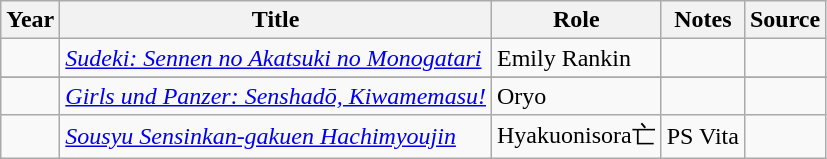<table class="wikitable sortable plainrowheaders">
<tr>
<th>Year</th>
<th>Title</th>
<th>Role</th>
<th class="unsortable">Notes</th>
<th class="unsortable">Source</th>
</tr>
<tr>
<td> </td>
<td><em><a href='#'>Sudeki: Sennen no Akatsuki no Monogatari</a></em></td>
<td>Emily Rankin</td>
<td> </td>
<td> </td>
</tr>
<tr>
</tr>
<tr>
<td></td>
<td><em><a href='#'>Girls und Panzer: Senshadō, Kiwamemasu!</a></em></td>
<td>Oryo </td>
<td> </td>
<td> </td>
</tr>
<tr>
<td></td>
<td><em><a href='#'>Sousyu Sensinkan-gakuen Hachimyoujin</a></em> </td>
<td>Hyakuonisora亡 </td>
<td>PS Vita</td>
<td> </td>
</tr>
</table>
